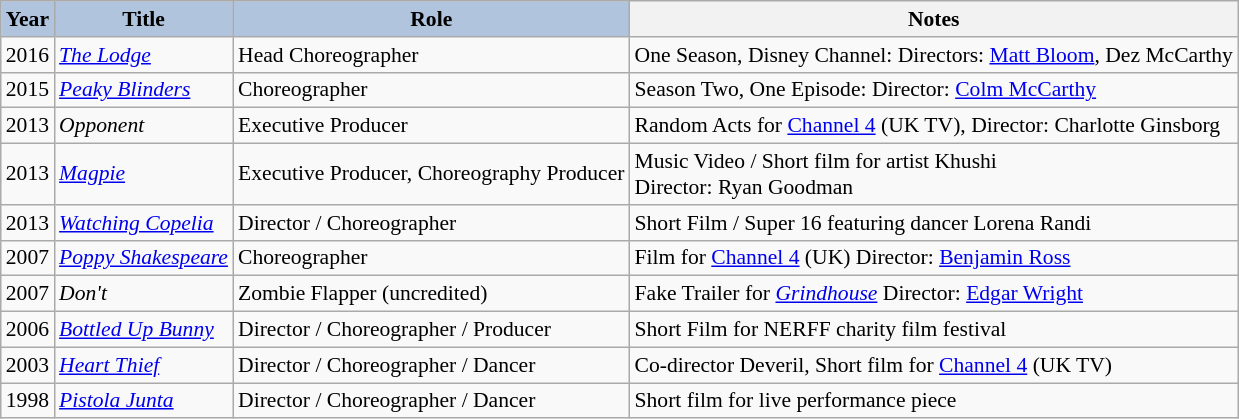<table class="wikitable" style="font-size:90%">
<tr style="text-align:center;">
<th style="background:#B0C4DE;">Year</th>
<th style="background:#B0C4DE;">Title</th>
<th style="background:#B0C4DE;">Role</th>
<th style="background:#ITC4DE;">Notes</th>
</tr>
<tr>
<td>2016</td>
<td><em><a href='#'>The Lodge</a></em></td>
<td>Head Choreographer</td>
<td>One Season, Disney Channel: Directors: <a href='#'>Matt Bloom</a>, Dez McCarthy</td>
</tr>
<tr>
<td>2015</td>
<td><em><a href='#'>Peaky Blinders</a></em></td>
<td>Choreographer</td>
<td>Season Two, One Episode: Director: <a href='#'>Colm McCarthy</a></td>
</tr>
<tr>
<td>2013</td>
<td><em>Opponent</em></td>
<td>Executive Producer</td>
<td>Random Acts for <a href='#'>Channel 4</a> (UK TV), Director: Charlotte Ginsborg</td>
</tr>
<tr>
<td>2013</td>
<td><em><a href='#'>Magpie</a></em></td>
<td>Executive Producer, Choreography Producer</td>
<td>Music Video / Short film for artist Khushi<br>Director: Ryan Goodman</td>
</tr>
<tr>
<td>2013</td>
<td><em><a href='#'>Watching Copelia</a></em></td>
<td>Director / Choreographer</td>
<td>Short Film / Super 16 featuring dancer Lorena Randi</td>
</tr>
<tr>
<td>2007</td>
<td><em><a href='#'>Poppy Shakespeare</a></em></td>
<td>Choreographer</td>
<td>Film for <a href='#'>Channel 4</a> (UK) Director:  <a href='#'>Benjamin Ross</a></td>
</tr>
<tr>
<td>2007</td>
<td><em>Don't</em></td>
<td>Zombie Flapper (uncredited)</td>
<td>Fake Trailer for <em><a href='#'>Grindhouse</a></em> Director:  <a href='#'>Edgar Wright</a></td>
</tr>
<tr>
<td>2006</td>
<td><em><a href='#'>Bottled Up Bunny</a></em></td>
<td>Director / Choreographer / Producer</td>
<td>Short Film for NERFF charity film festival</td>
</tr>
<tr>
<td>2003</td>
<td><em><a href='#'>Heart Thief</a></em></td>
<td>Director / Choreographer / Dancer</td>
<td>Co-director Deveril, Short film for <a href='#'>Channel 4</a> (UK TV)</td>
</tr>
<tr>
<td>1998</td>
<td><em><a href='#'>Pistola Junta</a></em></td>
<td>Director / Choreographer / Dancer</td>
<td>Short film for live performance piece</td>
</tr>
</table>
